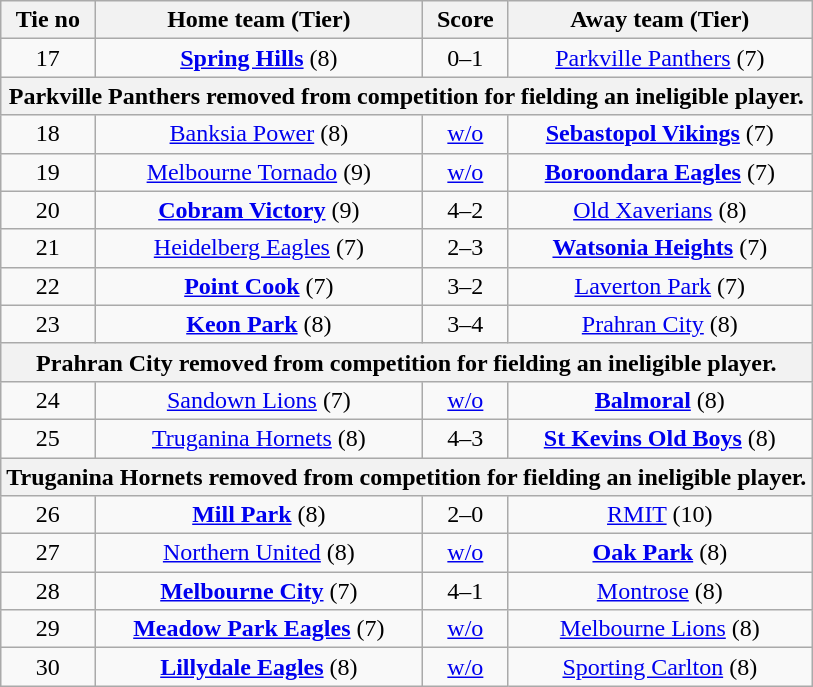<table class="wikitable" style="text-align:center">
<tr>
<th>Tie no</th>
<th>Home team (Tier)</th>
<th>Score</th>
<th>Away team (Tier)</th>
</tr>
<tr>
<td>17</td>
<td><strong><a href='#'>Spring Hills</a></strong> (8)</td>
<td>0–1</td>
<td><a href='#'>Parkville Panthers</a> (7)</td>
</tr>
<tr>
<th colspan=4>Parkville Panthers removed from competition for fielding an ineligible player.</th>
</tr>
<tr>
<td>18</td>
<td><a href='#'>Banksia Power</a> (8)</td>
<td><a href='#'>w/o</a></td>
<td><strong><a href='#'>Sebastopol Vikings</a></strong> (7)</td>
</tr>
<tr>
<td>19</td>
<td><a href='#'>Melbourne Tornado</a> (9)</td>
<td><a href='#'>w/o</a></td>
<td><strong><a href='#'>Boroondara Eagles</a></strong> (7)</td>
</tr>
<tr>
<td>20</td>
<td><strong><a href='#'>Cobram Victory</a></strong> (9)</td>
<td>4–2</td>
<td><a href='#'>Old Xaverians</a> (8)</td>
</tr>
<tr>
<td>21</td>
<td><a href='#'>Heidelberg Eagles</a> (7)</td>
<td>2–3</td>
<td><strong><a href='#'>Watsonia Heights</a></strong> (7)</td>
</tr>
<tr>
<td>22</td>
<td><strong><a href='#'>Point Cook</a></strong> (7)</td>
<td>3–2</td>
<td><a href='#'>Laverton Park</a> (7)</td>
</tr>
<tr>
<td>23</td>
<td><strong><a href='#'>Keon Park</a></strong> (8)</td>
<td>3–4</td>
<td><a href='#'>Prahran City</a> (8)</td>
</tr>
<tr>
<th colspan=4>Prahran City removed from competition for fielding an ineligible player.</th>
</tr>
<tr>
<td>24</td>
<td><a href='#'>Sandown Lions</a> (7)</td>
<td><a href='#'>w/o</a></td>
<td><strong><a href='#'>Balmoral</a></strong> (8)</td>
</tr>
<tr>
<td>25</td>
<td><a href='#'>Truganina Hornets</a> (8)</td>
<td>4–3</td>
<td><strong><a href='#'>St Kevins Old Boys</a></strong> (8)</td>
</tr>
<tr>
<th colspan=4>Truganina Hornets removed from competition for fielding an ineligible player.</th>
</tr>
<tr>
<td>26</td>
<td><strong><a href='#'>Mill Park</a></strong> (8)</td>
<td>2–0</td>
<td><a href='#'>RMIT</a> (10)</td>
</tr>
<tr>
<td>27</td>
<td><a href='#'>Northern United</a> (8)</td>
<td><a href='#'>w/o</a></td>
<td><strong><a href='#'>Oak Park</a></strong> (8)</td>
</tr>
<tr>
<td>28</td>
<td><strong><a href='#'>Melbourne City</a></strong> (7)</td>
<td>4–1</td>
<td><a href='#'>Montrose</a> (8)</td>
</tr>
<tr>
<td>29</td>
<td><strong><a href='#'>Meadow Park Eagles</a></strong> (7)</td>
<td><a href='#'>w/o</a></td>
<td><a href='#'>Melbourne Lions</a> (8)</td>
</tr>
<tr>
<td>30</td>
<td><strong><a href='#'>Lillydale Eagles</a></strong> (8)</td>
<td><a href='#'>w/o</a></td>
<td><a href='#'>Sporting Carlton</a> (8)</td>
</tr>
</table>
